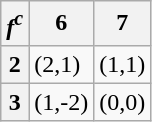<table class="wikitable floatright">
<tr>
<th><em>f<sup>c</sup></em></th>
<th>6</th>
<th>7</th>
</tr>
<tr>
<th>2</th>
<td>(2,1)</td>
<td>(1,1)</td>
</tr>
<tr>
<th>3</th>
<td>(1,-2)</td>
<td>(0,0)</td>
</tr>
</table>
